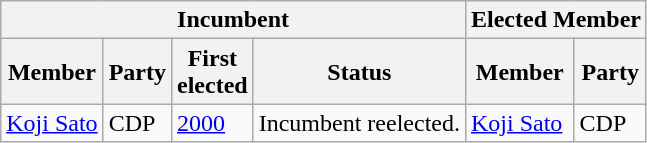<table class="wikitable sortable">
<tr>
<th colspan=4>Incumbent</th>
<th colspan=2>Elected Member</th>
</tr>
<tr>
<th>Member</th>
<th>Party</th>
<th>First<br>elected</th>
<th>Status</th>
<th>Member</th>
<th>Party</th>
</tr>
<tr>
<td><a href='#'>Koji Sato</a></td>
<td>CDP</td>
<td><a href='#'>2000</a></td>
<td>Incumbent reelected.</td>
<td><a href='#'>Koji Sato</a></td>
<td>CDP</td>
</tr>
</table>
